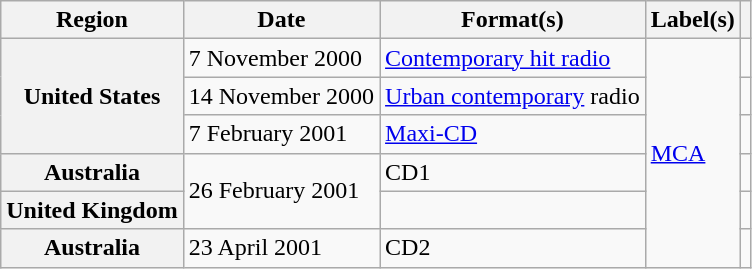<table class="wikitable plainrowheaders">
<tr>
<th scope="col">Region</th>
<th scope="col">Date</th>
<th scope="col">Format(s)</th>
<th scope="col">Label(s)</th>
<th scope="col"></th>
</tr>
<tr>
<th scope="row" rowspan="3">United States</th>
<td>7 November 2000</td>
<td><a href='#'>Contemporary hit radio</a></td>
<td rowspan="6"><a href='#'>MCA</a></td>
<td align="center"></td>
</tr>
<tr>
<td>14 November 2000</td>
<td><a href='#'>Urban contemporary</a> radio</td>
<td align="center"></td>
</tr>
<tr>
<td>7 February 2001</td>
<td><a href='#'>Maxi-CD</a></td>
<td align="center"></td>
</tr>
<tr>
<th scope="row">Australia</th>
<td rowspan="2">26 February 2001</td>
<td>CD1</td>
<td align="center"></td>
</tr>
<tr>
<th scope="row">United Kingdom</th>
<td></td>
<td align="center"></td>
</tr>
<tr>
<th scope="row">Australia</th>
<td rowspan="2">23 April 2001</td>
<td>CD2</td>
<td align="center"></td>
</tr>
</table>
